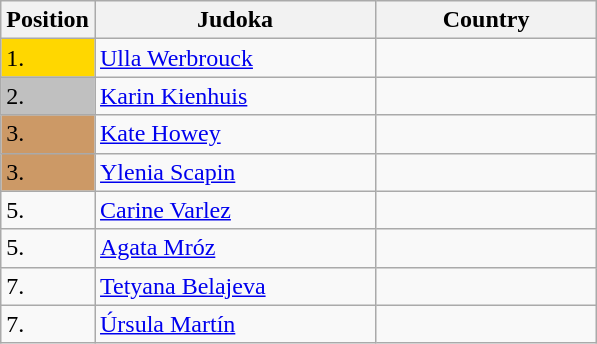<table class=wikitable>
<tr>
<th>Position</th>
<th width=180>Judoka</th>
<th width=140>Country</th>
</tr>
<tr>
<td bgcolor=gold>1.</td>
<td><a href='#'>Ulla Werbrouck</a></td>
<td></td>
</tr>
<tr>
<td bgcolor=silver>2.</td>
<td><a href='#'>Karin Kienhuis</a></td>
<td></td>
</tr>
<tr>
<td bgcolor=CC9966>3.</td>
<td><a href='#'>Kate Howey</a></td>
<td></td>
</tr>
<tr>
<td bgcolor=CC9966>3.</td>
<td><a href='#'>Ylenia Scapin</a></td>
<td></td>
</tr>
<tr>
<td>5.</td>
<td><a href='#'>Carine Varlez</a></td>
<td></td>
</tr>
<tr>
<td>5.</td>
<td><a href='#'>Agata Mróz</a></td>
<td></td>
</tr>
<tr>
<td>7.</td>
<td><a href='#'>Tetyana Belajeva</a></td>
<td></td>
</tr>
<tr>
<td>7.</td>
<td><a href='#'>Úrsula Martín</a></td>
<td></td>
</tr>
</table>
